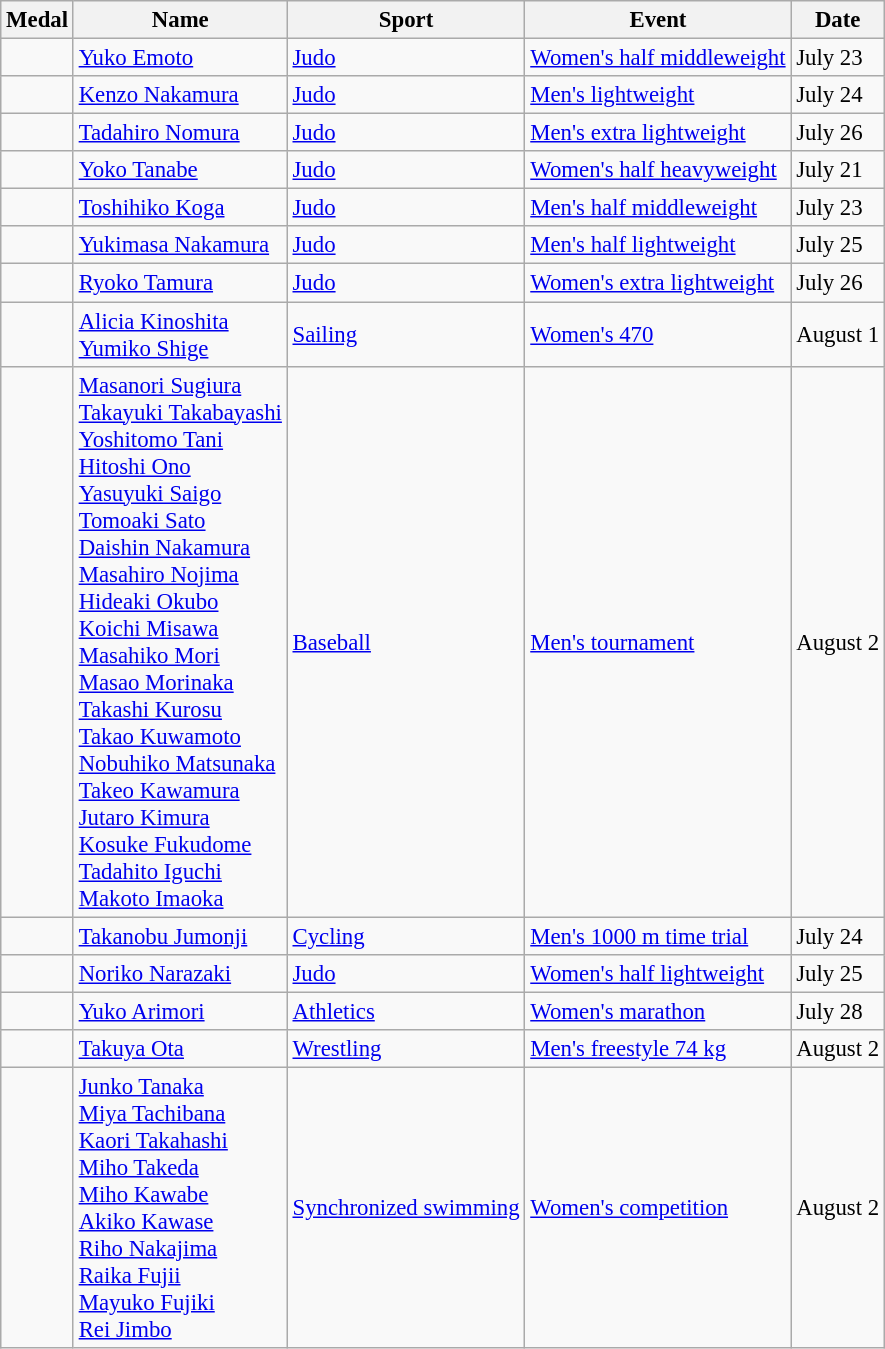<table class="wikitable sortable" style="font-size: 95%;">
<tr>
<th>Medal</th>
<th>Name</th>
<th>Sport</th>
<th>Event</th>
<th>Date</th>
</tr>
<tr>
<td></td>
<td><a href='#'>Yuko Emoto</a></td>
<td><a href='#'>Judo</a></td>
<td><a href='#'>Women's half middleweight</a></td>
<td>July 23</td>
</tr>
<tr>
<td></td>
<td><a href='#'>Kenzo Nakamura</a></td>
<td><a href='#'>Judo</a></td>
<td><a href='#'>Men's lightweight</a></td>
<td>July 24</td>
</tr>
<tr>
<td></td>
<td><a href='#'>Tadahiro Nomura</a></td>
<td><a href='#'>Judo</a></td>
<td><a href='#'>Men's extra lightweight</a></td>
<td>July 26</td>
</tr>
<tr>
<td></td>
<td><a href='#'>Yoko Tanabe</a></td>
<td><a href='#'>Judo</a></td>
<td><a href='#'>Women's half heavyweight</a></td>
<td>July 21</td>
</tr>
<tr>
<td></td>
<td><a href='#'>Toshihiko Koga</a></td>
<td><a href='#'>Judo</a></td>
<td><a href='#'>Men's half middleweight</a></td>
<td>July 23</td>
</tr>
<tr>
<td></td>
<td><a href='#'>Yukimasa Nakamura</a></td>
<td><a href='#'>Judo</a></td>
<td><a href='#'>Men's half lightweight</a></td>
<td>July 25</td>
</tr>
<tr>
<td></td>
<td><a href='#'>Ryoko Tamura</a></td>
<td><a href='#'>Judo</a></td>
<td><a href='#'>Women's extra lightweight</a></td>
<td>July 26</td>
</tr>
<tr>
<td></td>
<td><a href='#'>Alicia Kinoshita</a><br><a href='#'>Yumiko Shige</a></td>
<td><a href='#'>Sailing</a></td>
<td><a href='#'>Women's 470</a></td>
<td>August 1</td>
</tr>
<tr>
<td></td>
<td><a href='#'>Masanori Sugiura</a><br><a href='#'>Takayuki Takabayashi</a><br><a href='#'>Yoshitomo Tani</a><br><a href='#'>Hitoshi Ono</a><br><a href='#'>Yasuyuki Saigo</a><br><a href='#'>Tomoaki Sato</a><br><a href='#'>Daishin Nakamura</a><br><a href='#'>Masahiro Nojima</a><br><a href='#'>Hideaki Okubo</a><br><a href='#'>Koichi Misawa</a><br><a href='#'>Masahiko Mori</a><br><a href='#'>Masao Morinaka</a><br><a href='#'>Takashi Kurosu</a><br><a href='#'>Takao Kuwamoto</a><br><a href='#'>Nobuhiko Matsunaka</a><br><a href='#'>Takeo Kawamura</a><br><a href='#'>Jutaro Kimura</a><br><a href='#'>Kosuke Fukudome</a><br><a href='#'>Tadahito Iguchi</a><br><a href='#'>Makoto Imaoka</a></td>
<td><a href='#'>Baseball</a></td>
<td><a href='#'>Men's tournament</a></td>
<td>August 2</td>
</tr>
<tr>
<td></td>
<td><a href='#'>Takanobu Jumonji</a></td>
<td><a href='#'>Cycling</a></td>
<td><a href='#'>Men's 1000 m time trial</a></td>
<td>July 24</td>
</tr>
<tr>
<td></td>
<td><a href='#'>Noriko Narazaki</a></td>
<td><a href='#'>Judo</a></td>
<td><a href='#'>Women's half lightweight</a></td>
<td>July 25</td>
</tr>
<tr>
<td></td>
<td><a href='#'>Yuko Arimori</a></td>
<td><a href='#'>Athletics</a></td>
<td><a href='#'>Women's marathon</a></td>
<td>July 28</td>
</tr>
<tr>
<td></td>
<td><a href='#'>Takuya Ota</a></td>
<td><a href='#'>Wrestling</a></td>
<td><a href='#'>Men's freestyle 74 kg</a></td>
<td>August 2</td>
</tr>
<tr>
<td></td>
<td><a href='#'>Junko Tanaka</a><br><a href='#'>Miya Tachibana</a><br><a href='#'>Kaori Takahashi</a><br><a href='#'>Miho Takeda</a><br><a href='#'>Miho Kawabe</a><br><a href='#'>Akiko Kawase</a><br><a href='#'>Riho Nakajima</a><br><a href='#'>Raika Fujii</a><br><a href='#'>Mayuko Fujiki</a><br><a href='#'>Rei Jimbo</a></td>
<td><a href='#'>Synchronized swimming</a></td>
<td><a href='#'>Women's competition</a></td>
<td>August 2</td>
</tr>
</table>
